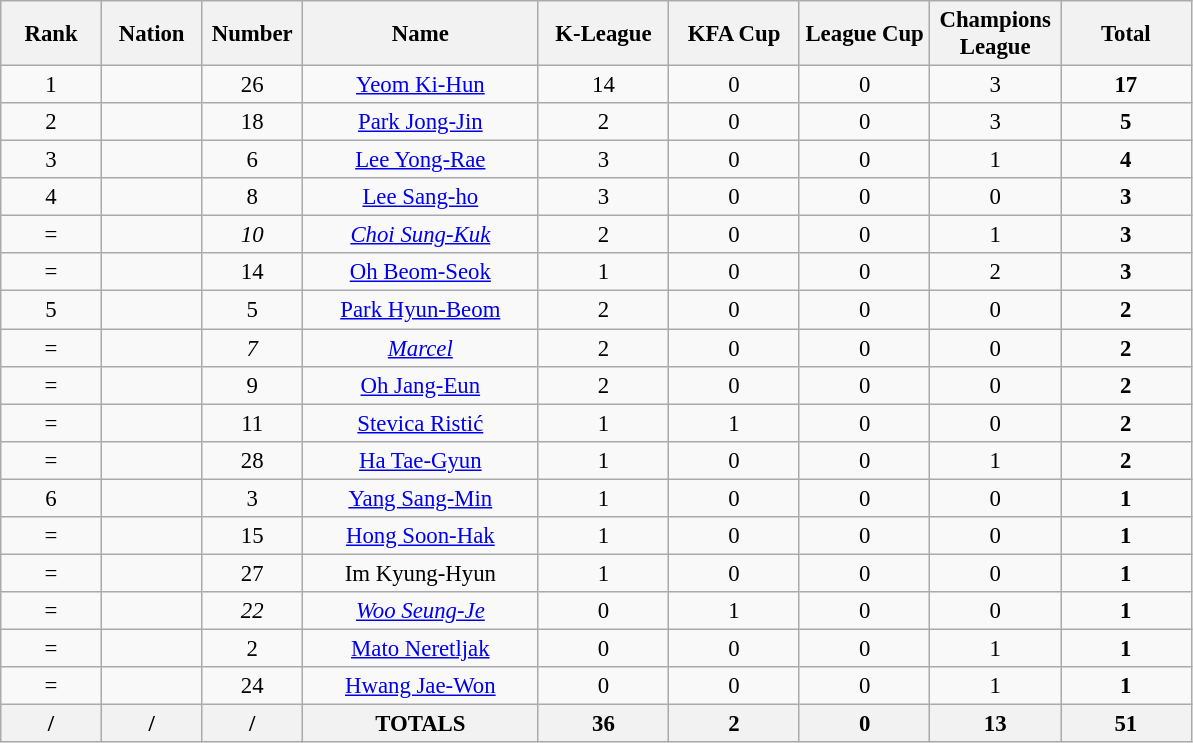<table class="wikitable" style="font-size: 95%; text-align: center;">
<tr>
<th width=60>Rank</th>
<th width=60>Nation</th>
<th width=60>Number</th>
<th width=150>Name</th>
<th width=80>K-League</th>
<th width=80>KFA Cup</th>
<th width=80>League Cup</th>
<th width=80>Champions League</th>
<th width=80>Total</th>
</tr>
<tr>
<td>1</td>
<td></td>
<td>26</td>
<td><a href='#'>Yeom Ki-Hun</a></td>
<td>14</td>
<td>0</td>
<td>0</td>
<td>3</td>
<td><strong>17</strong></td>
</tr>
<tr>
<td>2</td>
<td></td>
<td>18</td>
<td><a href='#'>Park Jong-Jin</a></td>
<td>2</td>
<td>0</td>
<td>0</td>
<td>3</td>
<td><strong>5</strong></td>
</tr>
<tr>
<td>3</td>
<td></td>
<td>6</td>
<td><a href='#'>Lee Yong-Rae</a></td>
<td>3</td>
<td>0</td>
<td>0</td>
<td>1</td>
<td><strong>4</strong></td>
</tr>
<tr>
<td>4</td>
<td></td>
<td>8</td>
<td><a href='#'>Lee Sang-ho</a></td>
<td>3</td>
<td>0</td>
<td>0</td>
<td>0</td>
<td><strong>3</strong></td>
</tr>
<tr>
<td>=</td>
<td></td>
<td><em>10</em></td>
<td><em><a href='#'>Choi Sung-Kuk</a></em></td>
<td>2</td>
<td>0</td>
<td>0</td>
<td>1</td>
<td><strong>3</strong></td>
</tr>
<tr>
<td>=</td>
<td></td>
<td>14</td>
<td><a href='#'>Oh Beom-Seok</a></td>
<td>1</td>
<td>0</td>
<td>0</td>
<td>2</td>
<td><strong>3</strong></td>
</tr>
<tr>
<td>5</td>
<td></td>
<td>5</td>
<td><a href='#'>Park Hyun-Beom</a></td>
<td>2</td>
<td>0</td>
<td>0</td>
<td>0</td>
<td><strong>2</strong></td>
</tr>
<tr>
<td>=</td>
<td></td>
<td><em>7</em></td>
<td><em><a href='#'>Marcel</a></em></td>
<td>2</td>
<td>0</td>
<td>0</td>
<td>0</td>
<td><strong>2</strong></td>
</tr>
<tr>
<td>=</td>
<td></td>
<td>9</td>
<td><a href='#'>Oh Jang-Eun</a></td>
<td>2</td>
<td>0</td>
<td>0</td>
<td>0</td>
<td><strong>2</strong></td>
</tr>
<tr>
<td>=</td>
<td></td>
<td>11</td>
<td><a href='#'>Stevica Ristić</a></td>
<td>1</td>
<td>1</td>
<td>0</td>
<td>0</td>
<td><strong>2</strong></td>
</tr>
<tr>
<td>=</td>
<td></td>
<td>28</td>
<td><a href='#'>Ha Tae-Gyun</a></td>
<td>1</td>
<td>0</td>
<td>0</td>
<td>1</td>
<td><strong>2</strong></td>
</tr>
<tr>
<td>6</td>
<td></td>
<td>3</td>
<td><a href='#'>Yang Sang-Min</a></td>
<td>1</td>
<td>0</td>
<td>0</td>
<td>0</td>
<td><strong>1</strong></td>
</tr>
<tr>
<td>=</td>
<td></td>
<td>15</td>
<td><a href='#'>Hong Soon-Hak</a></td>
<td>1</td>
<td>0</td>
<td>0</td>
<td>0</td>
<td><strong>1</strong></td>
</tr>
<tr>
<td>=</td>
<td></td>
<td>27</td>
<td>Im Kyung-Hyun</td>
<td>1</td>
<td>0</td>
<td>0</td>
<td>0</td>
<td><strong>1</strong></td>
</tr>
<tr>
<td>=</td>
<td></td>
<td><em>22</em></td>
<td><em><a href='#'>Woo Seung-Je</a></em></td>
<td>0</td>
<td>1</td>
<td>0</td>
<td>0</td>
<td><strong>1</strong></td>
</tr>
<tr>
<td>=</td>
<td></td>
<td>2</td>
<td><a href='#'>Mato Neretljak</a></td>
<td>0</td>
<td>0</td>
<td>0</td>
<td>1</td>
<td><strong>1</strong></td>
</tr>
<tr>
<td>=</td>
<td></td>
<td>24</td>
<td><a href='#'>Hwang Jae-Won</a></td>
<td>0</td>
<td>0</td>
<td>0</td>
<td>1</td>
<td><strong>1</strong></td>
</tr>
<tr>
<th>/</th>
<th>/</th>
<th>/</th>
<th>TOTALS</th>
<th>36</th>
<th>2</th>
<th>0</th>
<th>13</th>
<th>51</th>
</tr>
</table>
